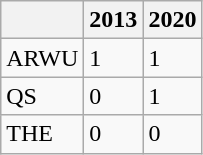<table class="wikitable">
<tr>
<th></th>
<th>2013</th>
<th>2020</th>
</tr>
<tr>
<td>ARWU</td>
<td>1</td>
<td>1</td>
</tr>
<tr>
<td>QS</td>
<td>0</td>
<td>1</td>
</tr>
<tr>
<td>THE</td>
<td>0</td>
<td>0</td>
</tr>
</table>
